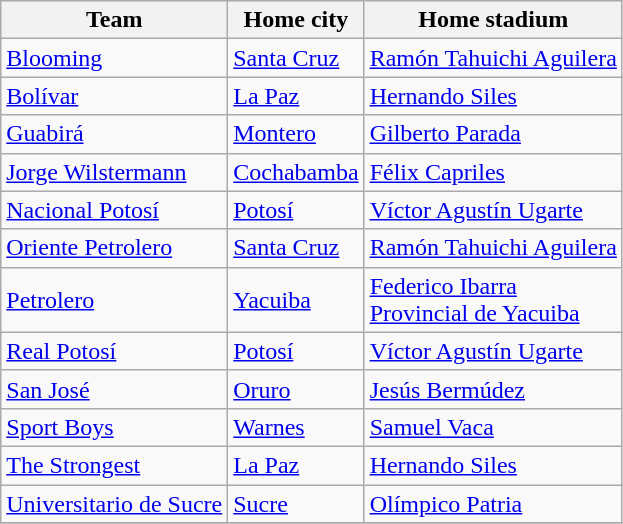<table class="wikitable sortable">
<tr>
<th>Team</th>
<th>Home city</th>
<th>Home stadium</th>
</tr>
<tr>
<td><a href='#'>Blooming</a></td>
<td><a href='#'>Santa Cruz</a></td>
<td><a href='#'>Ramón Tahuichi Aguilera</a></td>
</tr>
<tr>
<td><a href='#'>Bolívar</a></td>
<td><a href='#'>La Paz</a></td>
<td><a href='#'>Hernando Siles</a></td>
</tr>
<tr>
<td><a href='#'>Guabirá</a></td>
<td><a href='#'>Montero</a></td>
<td><a href='#'>Gilberto Parada</a></td>
</tr>
<tr>
<td><a href='#'>Jorge Wilstermann</a></td>
<td><a href='#'>Cochabamba</a></td>
<td><a href='#'>Félix Capriles</a></td>
</tr>
<tr>
<td><a href='#'>Nacional Potosí</a></td>
<td><a href='#'>Potosí</a></td>
<td><a href='#'>Víctor Agustín Ugarte</a></td>
</tr>
<tr>
<td><a href='#'>Oriente Petrolero</a></td>
<td><a href='#'>Santa Cruz</a></td>
<td><a href='#'>Ramón Tahuichi Aguilera</a></td>
</tr>
<tr>
<td><a href='#'>Petrolero</a></td>
<td><a href='#'>Yacuiba</a></td>
<td><a href='#'>Federico Ibarra</a><br><a href='#'>Provincial de Yacuiba</a></td>
</tr>
<tr>
<td><a href='#'>Real Potosí</a></td>
<td><a href='#'>Potosí</a></td>
<td><a href='#'>Víctor Agustín Ugarte</a></td>
</tr>
<tr>
<td><a href='#'>San José</a></td>
<td><a href='#'>Oruro</a></td>
<td><a href='#'>Jesús Bermúdez</a></td>
</tr>
<tr>
<td><a href='#'>Sport Boys</a></td>
<td><a href='#'>Warnes</a></td>
<td><a href='#'>Samuel Vaca</a></td>
</tr>
<tr>
<td><a href='#'>The Strongest</a></td>
<td><a href='#'>La Paz</a></td>
<td><a href='#'>Hernando Siles</a></td>
</tr>
<tr>
<td><a href='#'>Universitario de Sucre</a></td>
<td><a href='#'>Sucre</a></td>
<td><a href='#'>Olímpico Patria</a></td>
</tr>
<tr>
</tr>
</table>
